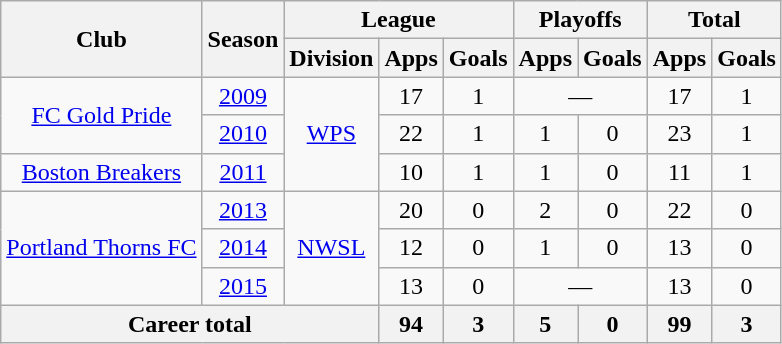<table class="wikitable" style="text-align: center;">
<tr>
<th rowspan="2">Club</th>
<th rowspan="2">Season</th>
<th colspan="3">League</th>
<th colspan="2">Playoffs</th>
<th colspan="2">Total</th>
</tr>
<tr>
<th>Division</th>
<th>Apps</th>
<th>Goals</th>
<th>Apps</th>
<th>Goals</th>
<th>Apps</th>
<th>Goals</th>
</tr>
<tr>
<td rowspan="2"><a href='#'>FC Gold Pride</a></td>
<td><a href='#'>2009</a></td>
<td rowspan="3"><a href='#'>WPS</a></td>
<td>17</td>
<td>1</td>
<td colspan="2">—</td>
<td>17</td>
<td>1</td>
</tr>
<tr>
<td><a href='#'>2010</a></td>
<td>22</td>
<td>1</td>
<td>1</td>
<td>0</td>
<td>23</td>
<td>1</td>
</tr>
<tr>
<td><a href='#'>Boston Breakers</a></td>
<td><a href='#'>2011</a></td>
<td>10</td>
<td>1</td>
<td>1</td>
<td>0</td>
<td>11</td>
<td>1</td>
</tr>
<tr>
<td rowspan="3"><a href='#'>Portland Thorns FC</a></td>
<td><a href='#'>2013</a></td>
<td rowspan="3"><a href='#'>NWSL</a></td>
<td>20</td>
<td>0</td>
<td>2</td>
<td>0</td>
<td>22</td>
<td>0</td>
</tr>
<tr>
<td><a href='#'>2014</a></td>
<td>12</td>
<td>0</td>
<td>1</td>
<td>0</td>
<td>13</td>
<td>0</td>
</tr>
<tr>
<td><a href='#'>2015</a></td>
<td>13</td>
<td>0</td>
<td colspan="2">—</td>
<td>13</td>
<td>0</td>
</tr>
<tr>
<th colspan="3">Career total</th>
<th>94</th>
<th>3</th>
<th>5</th>
<th>0</th>
<th>99</th>
<th>3</th>
</tr>
</table>
